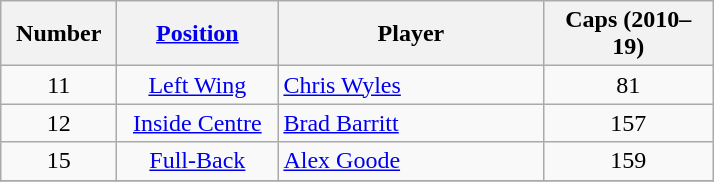<table class="wikitable sticky-header">
<tr>
<th width=70>Number</th>
<th width=100><a href='#'>Position</a></th>
<th width=170>Player</th>
<th width=105>Caps (2010–19)</th>
</tr>
<tr>
<td align=center>11</td>
<td align=center><a href='#'>Left Wing</a></td>
<td> <a href='#'>Chris Wyles</a></td>
<td align=center>81</td>
</tr>
<tr>
<td align=center>12</td>
<td align=center><a href='#'>Inside Centre</a></td>
<td> <a href='#'>Brad Barritt</a></td>
<td align=center>157</td>
</tr>
<tr>
<td align=center>15</td>
<td align=center><a href='#'>Full-Back</a></td>
<td> <a href='#'>Alex Goode</a></td>
<td align=center>159</td>
</tr>
<tr>
</tr>
</table>
